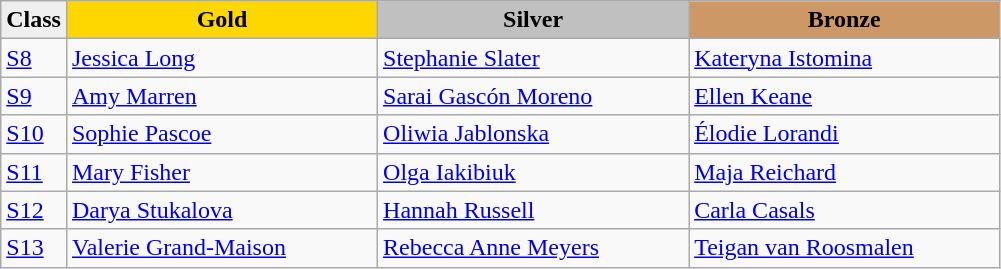<table class="wikitable" style="text-align:left">
<tr align="center">
<td bgcolor=efefef><strong>Class</strong></td>
<td width=200 bgcolor=gold><strong>Gold</strong></td>
<td width=200 bgcolor=silver><strong>Silver</strong></td>
<td width=200 bgcolor=CC9966><strong>Bronze</strong></td>
</tr>
<tr>
<td><a href='#'>S8</a></td>
<td><a href='#'>Jessica Long</a><br></td>
<td><a href='#'>Stephanie Slater</a><br></td>
<td><a href='#'>Kateryna Istomina</a><br></td>
</tr>
<tr>
<td><a href='#'>S9</a></td>
<td><a href='#'>Amy Marren</a><br></td>
<td><a href='#'>Sarai Gascón Moreno</a><br></td>
<td><a href='#'>Ellen Keane</a><br></td>
</tr>
<tr>
<td><a href='#'>S10</a></td>
<td><a href='#'>Sophie Pascoe</a><br></td>
<td><a href='#'>Oliwia Jablonska</a><br></td>
<td><a href='#'>Élodie Lorandi</a><br></td>
</tr>
<tr>
<td><a href='#'>S11</a></td>
<td><a href='#'>Mary Fisher</a><br></td>
<td><a href='#'>Olga Iakibiuk</a><br></td>
<td><a href='#'>Maja Reichard</a><br></td>
</tr>
<tr>
<td><a href='#'>S12</a></td>
<td><a href='#'>Darya Stukalova</a><br></td>
<td><a href='#'>Hannah Russell</a><br></td>
<td><a href='#'>Carla Casals</a><br></td>
</tr>
<tr>
<td><a href='#'>S13</a></td>
<td><a href='#'>Valerie Grand-Maison</a><br></td>
<td><a href='#'>Rebecca Anne Meyers</a><br></td>
<td><a href='#'>Teigan van Roosmalen</a><br></td>
</tr>
</table>
